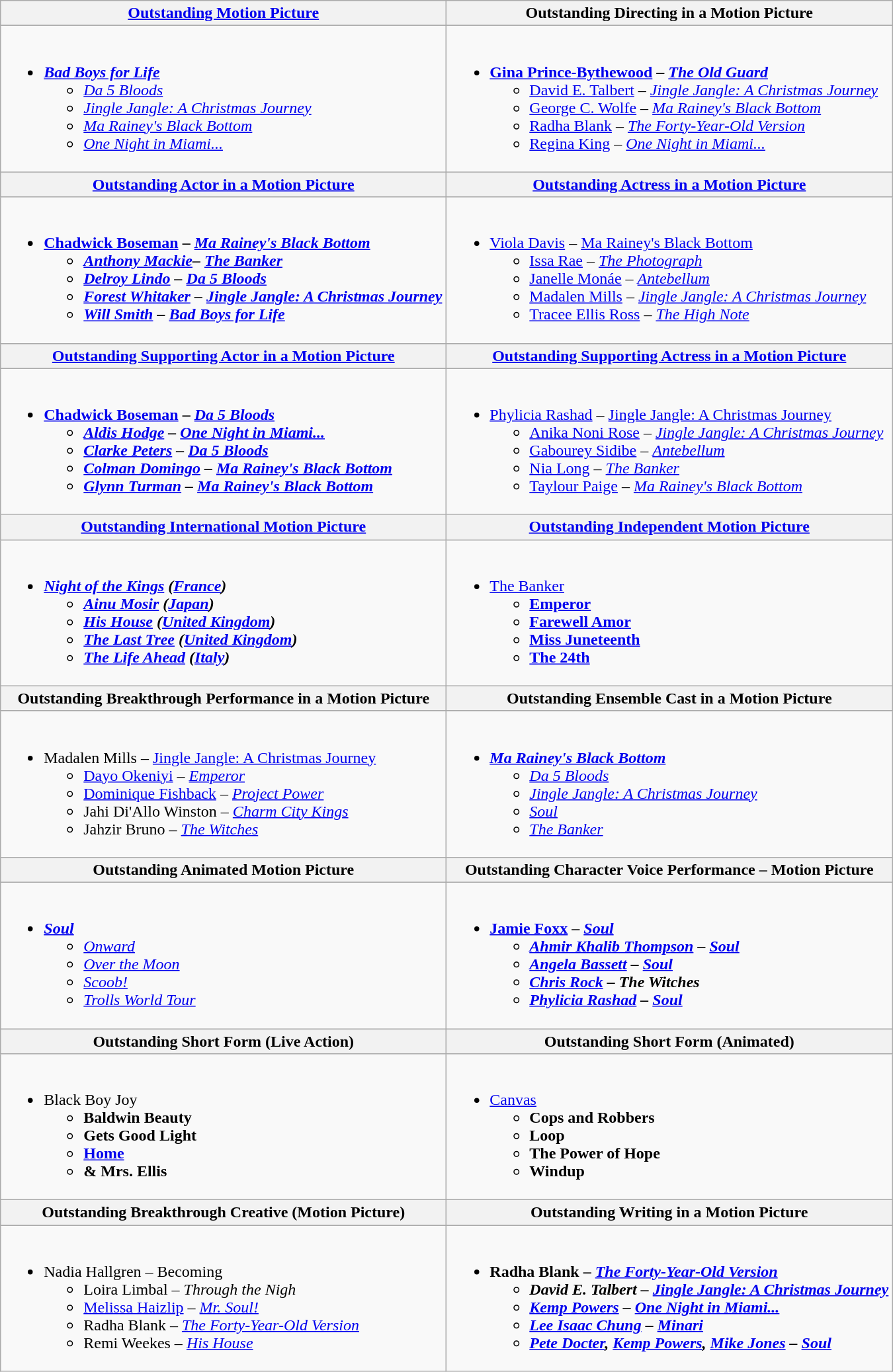<table class="wikitable">
<tr>
<th style="width=50%"><a href='#'>Outstanding Motion Picture</a></th>
<th style="width=50%">Outstanding Directing in a Motion Picture</th>
</tr>
<tr>
<td width="50%" style="vertical-align:top"><br><ul><li><strong><em><a href='#'>Bad Boys for Life</a></em></strong><ul><li><em><a href='#'>Da 5 Bloods</a></em></li><li><em><a href='#'>Jingle Jangle: A Christmas Journey</a></em></li><li><em><a href='#'>Ma Rainey's Black Bottom</a></em></li><li><em><a href='#'>One Night in Miami...</a></em></li></ul></li></ul></td>
<td width="50%" style="vertical-align:top"><br><ul><li><strong><a href='#'>Gina Prince-Bythewood</a> – <a href='#'><em>The Old Guard</em></a></strong><ul><li><a href='#'>David E. Talbert</a> – <em><a href='#'>Jingle Jangle: A Christmas Journey</a></em></li><li><a href='#'>George C. Wolfe</a> – <em><a href='#'>Ma Rainey's Black Bottom</a></em></li><li><a href='#'>Radha Blank</a> – <em><a href='#'>The Forty-Year-Old Version</a></em></li><li><a href='#'>Regina King</a> – <em><a href='#'>One Night in Miami...</a></em></li></ul></li></ul></td>
</tr>
<tr>
<th style="width=50%"><a href='#'>Outstanding Actor in a Motion Picture</a></th>
<th style="width=50%"><a href='#'>Outstanding Actress in a Motion Picture</a></th>
</tr>
<tr>
<td width="50%" style="vertical-align:top"><br><ul><li><strong><a href='#'>Chadwick Boseman</a> – <em><a href='#'>Ma Rainey's Black Bottom</a><strong><em><ul><li><a href='#'>Anthony Mackie</a>– <a href='#'></em>The Banker<em></a></li><li><a href='#'>Delroy Lindo</a> – </em><a href='#'>Da 5 Bloods</a><em></li><li><a href='#'>Forest Whitaker</a> – </em><a href='#'>Jingle Jangle: A Christmas Journey</a><em></li><li><a href='#'>Will Smith</a> – </em><a href='#'>Bad Boys for Life</a><em></li></ul></li></ul></td>
<td width="50%" style="vertical-align:top"><br><ul><li></strong><a href='#'>Viola Davis</a> – </em><a href='#'>Ma Rainey's Black Bottom</a></em></strong><ul><li><a href='#'>Issa Rae</a> – <a href='#'><em>The Photograph</em></a></li><li><a href='#'>Janelle Monáe</a> – <a href='#'><em>Antebellum</em></a></li><li><a href='#'>Madalen Mills</a> – <em><a href='#'>Jingle Jangle: A Christmas Journey</a></em></li><li><a href='#'>Tracee Ellis Ross</a> – <em><a href='#'>The High Note</a></em></li></ul></li></ul></td>
</tr>
<tr>
<th style="width=50%"><a href='#'>Outstanding Supporting Actor in a Motion Picture</a></th>
<th style="width=50%"><a href='#'>Outstanding Supporting Actress in a Motion Picture</a></th>
</tr>
<tr>
<td width="50%" style="vertical-align:top"><br><ul><li><strong><a href='#'>Chadwick Boseman</a> – <em><a href='#'>Da 5 Bloods</a><strong><em><ul><li><a href='#'>Aldis Hodge</a> – </em><a href='#'>One Night in Miami...</a><em></li><li><a href='#'>Clarke Peters</a> – </em><a href='#'>Da 5 Bloods</a><em></li><li><a href='#'>Colman Domingo</a> – </em><a href='#'>Ma Rainey's Black Bottom</a><em></li><li><a href='#'>Glynn Turman</a> – </em><a href='#'>Ma Rainey's Black Bottom</a><em></li></ul></li></ul></td>
<td width="50%" style="vertical-align:top"><br><ul><li></strong><a href='#'>Phylicia Rashad</a> – </em><a href='#'>Jingle Jangle: A Christmas Journey</a></em></strong><ul><li><a href='#'>Anika Noni Rose</a> – <em><a href='#'>Jingle Jangle: A Christmas Journey</a></em></li><li><a href='#'>Gabourey Sidibe</a> – <em><a href='#'>Antebellum</a></em></li><li><a href='#'>Nia Long</a> – <em><a href='#'>The Banker</a></em></li><li><a href='#'>Taylour Paige</a> – <em><a href='#'>Ma Rainey's Black Bottom</a></em></li></ul></li></ul></td>
</tr>
<tr>
<th style="width=50%"><a href='#'>Outstanding International Motion Picture</a></th>
<th style="width=50%"><a href='#'>Outstanding Independent Motion Picture</a></th>
</tr>
<tr>
<td width="50%" style="vertical-align:top"><br><ul><li><strong><em><a href='#'>Night of the Kings</a><em> (<a href='#'>France</a>)<strong><ul><li></em><a href='#'>Ainu Mosir</a><em> (<a href='#'>Japan</a>)</li><li></em><a href='#'>His House</a><em> (<a href='#'>United Kingdom</a>)</li><li></em><a href='#'>The Last Tree</a><em> (<a href='#'>United Kingdom</a>)</li><li></em><a href='#'>The Life Ahead</a><em> (<a href='#'>Italy</a>)</li></ul></li></ul></td>
<td width="50%" style="vertical-align:top"><br><ul><li></em></strong><a href='#'>The Banker</a><strong><em><ul><li></em><a href='#'>Emperor</a><em></li><li></em><a href='#'>Farewell Amor</a><em></li><li></em><a href='#'>Miss Juneteenth</a><em></li><li></em><a href='#'>The 24th</a><em></li></ul></li></ul></td>
</tr>
<tr>
<th style="width=50%">Outstanding Breakthrough Performance in a Motion Picture</th>
<th style="width=50%">Outstanding Ensemble Cast in a Motion Picture</th>
</tr>
<tr>
<td width="50%" style="vertical-align:top"><br><ul><li></strong>Madalen Mills – </em><a href='#'>Jingle Jangle: A Christmas Journey</a></em></strong><ul><li><a href='#'>Dayo Okeniyi</a> – <em><a href='#'>Emperor</a></em></li><li><a href='#'>Dominique Fishback</a> – <em><a href='#'>Project Power</a></em></li><li>Jahi Di'Allo Winston – <em><a href='#'>Charm City Kings</a></em></li><li>Jahzir Bruno – <a href='#'><em>The Witches</em></a></li></ul></li></ul></td>
<td width="50%" style="vertical-align:top"><br><ul><li><strong><em><a href='#'>Ma Rainey's Black Bottom</a></em></strong><ul><li><em><a href='#'>Da 5 Bloods</a></em></li><li><em><a href='#'>Jingle Jangle: A Christmas Journey</a></em></li><li><a href='#'><em>Soul</em></a></li><li><em><a href='#'>The Banker</a></em></li></ul></li></ul></td>
</tr>
<tr>
<th style="width=50%">Outstanding Animated Motion Picture</th>
<th style="width=50%">Outstanding Character Voice Performance – Motion Picture</th>
</tr>
<tr>
<td width="50%" style="vertical-align:top"><br><ul><li><strong><em><a href='#'>Soul</a></em></strong><ul><li><a href='#'><em>Onward</em></a></li><li><a href='#'><em>Over the Moon</em></a></li><li><em><a href='#'>Scoob!</a></em></li><li><em><a href='#'>Trolls World Tour</a></em></li></ul></li></ul></td>
<td width="50%" style="vertical-align:top"><br><ul><li><strong><a href='#'>Jamie Foxx</a> – <em><a href='#'>Soul</a><strong><em><ul><li><a href='#'>Ahmir Khalib Thompson</a> – </em><a href='#'>Soul</a><em></li><li><a href='#'>Angela Bassett</a> – </em><a href='#'>Soul</a><em></li><li><a href='#'>Chris Rock</a> – </em>The Witches<em></li><li><a href='#'>Phylicia Rashad</a> – </em><a href='#'>Soul</a><em></li></ul></li></ul></td>
</tr>
<tr>
<th style="width=50%">Outstanding Short Form (Live Action)</th>
<th style="width=50%">Outstanding Short Form (Animated)</th>
</tr>
<tr>
<td width="50%" style="vertical-align:top"><br><ul><li></em></strong>Black Boy Joy<strong><em><ul><li></em>Baldwin Beauty<em></li><li></em>Gets Good Light<em></li><li><a href='#'></em>Home<em></a></li><li></em>& Mrs. Ellis<em></li></ul></li></ul></td>
<td width="50%" style="vertical-align:top"><br><ul><li></em></strong><a href='#'>Canvas</a><strong><em><ul><li></em>Cops and Robbers<em></li><li></em>Loop<em></li><li></em>The Power of Hope<em></li><li></em>Windup<em></li></ul></li></ul></td>
</tr>
<tr>
<th style="width=50%">Outstanding Breakthrough Creative (Motion Picture)</th>
<th style="width=50%">Outstanding Writing in a Motion Picture</th>
</tr>
<tr>
<td width="50%" style="vertical-align:top"><br><ul><li></strong>Nadia Hallgren – </em>Becoming</em></strong><ul><li>Loira Limbal – <em>Through the Nigh</em></li><li><a href='#'>Melissa Haizlip</a> – <em><a href='#'>Mr. Soul!</a></em></li><li>Radha Blank – <em><a href='#'>The Forty-Year-Old Version</a></em></li><li>Remi Weekes – <em><a href='#'>His House</a></em></li></ul></li></ul></td>
<td width="50%" style="vertical-align:top"><br><ul><li><strong>Radha Blank – <em><a href='#'>The Forty-Year-Old Version</a><strong><em><ul><li>David E. Talbert – </em><a href='#'>Jingle Jangle: A Christmas Journey</a><em></li><li><a href='#'>Kemp Powers</a> – </em><a href='#'>One Night in Miami...</a><em></li><li><a href='#'>Lee Isaac Chung</a> </em>– <a href='#'>Minari</a><em></li><li><a href='#'>Pete Docter</a></em>,<em> <a href='#'>Kemp Powers</a></em>,<em> <a href='#'>Mike Jones</a> – </em><a href='#'>Soul</a><em></li></ul></li></ul></td>
</tr>
</table>
